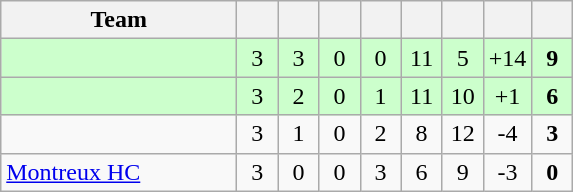<table class="wikitable" style="text-align:center;">
<tr>
<th width=150>Team</th>
<th width=20></th>
<th width=20></th>
<th width=20></th>
<th width=20></th>
<th width=20></th>
<th width=20></th>
<th width=20></th>
<th width=20></th>
</tr>
<tr bgcolor="#ccffcc">
<td align=left></td>
<td>3</td>
<td>3</td>
<td>0</td>
<td>0</td>
<td>11</td>
<td>5</td>
<td>+14</td>
<td><strong>9</strong></td>
</tr>
<tr bgcolor="#ccffcc">
<td align=left></td>
<td>3</td>
<td>2</td>
<td>0</td>
<td>1</td>
<td>11</td>
<td>10</td>
<td>+1</td>
<td><strong>6</strong></td>
</tr>
<tr>
<td align=left></td>
<td>3</td>
<td>1</td>
<td>0</td>
<td>2</td>
<td>8</td>
<td>12</td>
<td>-4</td>
<td><strong>3</strong></td>
</tr>
<tr>
<td align=left> <a href='#'>Montreux HC</a></td>
<td>3</td>
<td>0</td>
<td>0</td>
<td>3</td>
<td>6</td>
<td>9</td>
<td>-3</td>
<td><strong>0</strong></td>
</tr>
</table>
